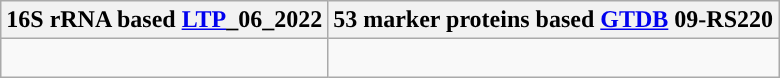<table class="wikitable">
<tr>
<th colspan=1>16S rRNA based <a href='#'>LTP</a>_06_2022</th>
<th colspan=1>53 marker proteins based <a href='#'>GTDB</a> 09-RS220</th>
</tr>
<tr>
<td style="vertical-align:top"><br></td>
<td><br></td>
</tr>
</table>
